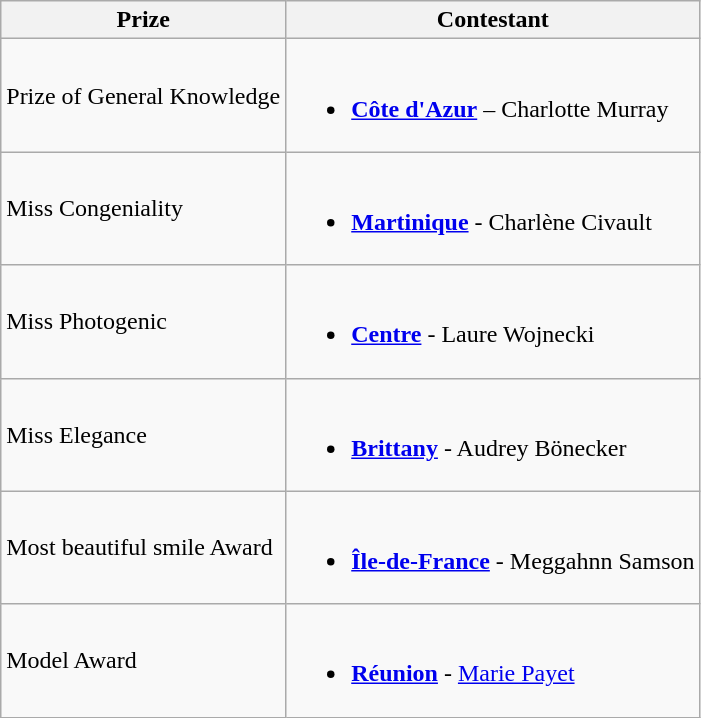<table class="wikitable">
<tr>
<th>Prize</th>
<th>Contestant</th>
</tr>
<tr>
<td>Prize of General Knowledge</td>
<td><br><ul><li> <strong><a href='#'>Côte d'Azur</a></strong> – Charlotte Murray</li></ul></td>
</tr>
<tr>
<td>Miss Congeniality</td>
<td><br><ul><li> <strong><a href='#'>Martinique</a></strong> - Charlène Civault</li></ul></td>
</tr>
<tr>
<td>Miss Photogenic</td>
<td><br><ul><li> <strong><a href='#'>Centre</a></strong> - Laure Wojnecki</li></ul></td>
</tr>
<tr>
<td>Miss Elegance</td>
<td><br><ul><li> <strong><a href='#'>Brittany</a></strong> - Audrey Bönecker</li></ul></td>
</tr>
<tr>
<td>Most beautiful smile Award</td>
<td><br><ul><li> <strong><a href='#'>Île-de-France</a></strong> - Meggahnn Samson</li></ul></td>
</tr>
<tr>
<td>Model Award</td>
<td><br><ul><li> <strong><a href='#'>Réunion</a></strong> - <a href='#'>Marie Payet</a></li></ul></td>
</tr>
</table>
